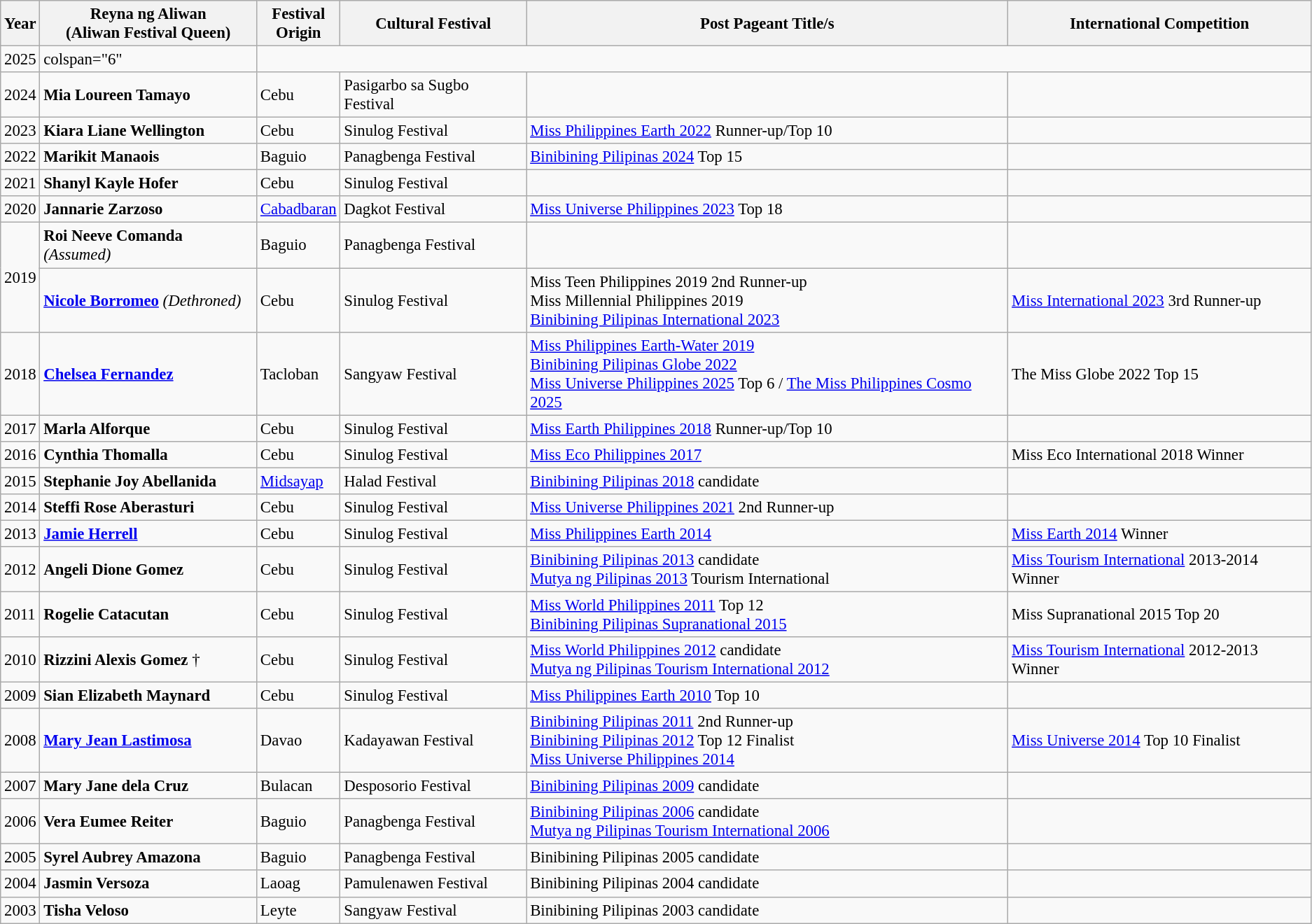<table class="wikitable sortable" style="font-size:95%;">
<tr>
<th>Year</th>
<th>Reyna ng Aliwan<br>(Aliwan Festival Queen)</th>
<th>Festival <br>Origin</th>
<th>Cultural Festival</th>
<th>Post Pageant Title/s</th>
<th>International Competition</th>
</tr>
<tr>
<td>2025</td>
<td>colspan="6" </td>
</tr>
<tr>
<td>2024</td>
<td><strong>Mia Loureen Tamayo</strong></td>
<td>Cebu</td>
<td>Pasigarbo sa Sugbo Festival</td>
<td></td>
<td></td>
</tr>
<tr>
<td>2023</td>
<td><strong>Kiara Liane Wellington</strong></td>
<td>Cebu</td>
<td>Sinulog Festival</td>
<td><a href='#'>Miss Philippines Earth 2022</a> Runner-up/Top 10</td>
<td></td>
</tr>
<tr>
<td>2022</td>
<td><strong>Marikit Manaois</strong></td>
<td>Baguio</td>
<td>Panagbenga Festival</td>
<td><a href='#'>Binibining Pilipinas 2024</a> Top 15</td>
</tr>
<tr>
<td>2021</td>
<td><strong>Shanyl Kayle Hofer</strong></td>
<td>Cebu</td>
<td>Sinulog Festival</td>
<td></td>
<td></td>
</tr>
<tr>
<td>2020</td>
<td><strong>Jannarie Zarzoso</strong></td>
<td><a href='#'>Cabadbaran</a></td>
<td>Dagkot Festival</td>
<td><a href='#'>Miss Universe Philippines 2023</a> Top 18</td>
<td></td>
</tr>
<tr>
<td rowspan="2" style="text-align:left;">2019</td>
<td><strong>Roi Neeve Comanda</strong> <em>(Assumed)</em></td>
<td>Baguio</td>
<td>Panagbenga Festival</td>
<td></td>
<td></td>
</tr>
<tr>
<td><strong><a href='#'>Nicole Borromeo</a></strong> <em>(Dethroned)</em></td>
<td>Cebu</td>
<td>Sinulog Festival</td>
<td>Miss Teen Philippines 2019 2nd Runner-up<br>Miss Millennial Philippines 2019<br><a href='#'>Binibining Pilipinas International 2023</a></td>
<td><a href='#'>Miss International 2023</a> 3rd Runner-up</td>
</tr>
<tr>
<td>2018</td>
<td><strong><a href='#'>Chelsea Fernandez</a></strong></td>
<td>Tacloban</td>
<td>Sangyaw Festival</td>
<td><a href='#'>Miss Philippines Earth-Water 2019</a><br><a href='#'>Binibining Pilipinas Globe 2022</a><br><a href='#'>Miss Universe Philippines 2025</a> Top 6 / <a href='#'>The Miss Philippines Cosmo 2025</a></td>
<td>The Miss Globe 2022 Top 15</td>
</tr>
<tr>
<td>2017</td>
<td><strong>Marla Alforque</strong></td>
<td>Cebu</td>
<td>Sinulog Festival</td>
<td><a href='#'>Miss Earth Philippines 2018</a> Runner-up/Top 10</td>
<td></td>
</tr>
<tr>
<td>2016</td>
<td><strong>Cynthia Thomalla</strong></td>
<td>Cebu</td>
<td>Sinulog Festival</td>
<td><a href='#'>Miss Eco Philippines 2017</a></td>
<td>Miss Eco International 2018 Winner</td>
</tr>
<tr>
<td>2015</td>
<td><strong>Stephanie Joy Abellanida</strong></td>
<td><a href='#'>Midsayap</a></td>
<td>Halad Festival</td>
<td><a href='#'>Binibining Pilipinas 2018</a> candidate</td>
<td></td>
</tr>
<tr>
<td>2014</td>
<td><strong>Steffi Rose Aberasturi</strong></td>
<td>Cebu</td>
<td>Sinulog Festival</td>
<td><a href='#'>Miss Universe Philippines 2021</a> 2nd Runner-up</td>
<td></td>
</tr>
<tr>
<td>2013</td>
<td><strong><a href='#'>Jamie Herrell</a></strong></td>
<td>Cebu</td>
<td>Sinulog Festival</td>
<td><a href='#'>Miss Philippines Earth 2014</a></td>
<td><a href='#'>Miss Earth 2014</a> Winner</td>
</tr>
<tr>
<td>2012</td>
<td><strong>Angeli Dione Gomez</strong></td>
<td>Cebu</td>
<td>Sinulog Festival</td>
<td><a href='#'>Binibining Pilipinas 2013</a> candidate<br><a href='#'>Mutya ng Pilipinas 2013</a> Tourism International</td>
<td><a href='#'>Miss Tourism International</a> 2013-2014 Winner</td>
</tr>
<tr>
<td>2011</td>
<td><strong>Rogelie Catacutan</strong></td>
<td>Cebu</td>
<td>Sinulog Festival</td>
<td><a href='#'>Miss World Philippines 2011</a> Top 12<br><a href='#'>Binibining Pilipinas Supranational 2015</a></td>
<td>Miss Supranational 2015 Top 20</td>
</tr>
<tr>
<td>2010</td>
<td><strong>Rizzini Alexis Gomez</strong> †</td>
<td>Cebu</td>
<td>Sinulog Festival</td>
<td><a href='#'>Miss World Philippines 2012</a> candidate<br><a href='#'>Mutya ng Pilipinas Tourism International 2012</a></td>
<td><a href='#'>Miss Tourism International</a> 2012-2013 Winner</td>
</tr>
<tr>
<td>2009</td>
<td><strong>Sian Elizabeth Maynard</strong></td>
<td>Cebu</td>
<td>Sinulog Festival</td>
<td><a href='#'>Miss Philippines Earth 2010</a> Top 10</td>
<td></td>
</tr>
<tr>
<td>2008</td>
<td><strong><a href='#'>Mary Jean Lastimosa</a></strong></td>
<td>Davao</td>
<td>Kadayawan Festival</td>
<td><a href='#'>Binibining Pilipinas 2011</a> 2nd Runner-up<br><a href='#'>Binibining Pilipinas 2012</a> Top 12 Finalist<br><a href='#'>Miss Universe Philippines 2014</a></td>
<td><a href='#'>Miss Universe 2014</a> Top 10 Finalist</td>
</tr>
<tr>
<td>2007</td>
<td><strong>Mary Jane dela Cruz</strong></td>
<td>Bulacan</td>
<td>Desposorio Festival</td>
<td><a href='#'>Binibining Pilipinas 2009</a> candidate</td>
<td></td>
</tr>
<tr>
<td>2006</td>
<td><strong>Vera Eumee Reiter</strong></td>
<td>Baguio</td>
<td>Panagbenga Festival</td>
<td><a href='#'>Binibining Pilipinas 2006</a> candidate<br><a href='#'>Mutya ng Pilipinas Tourism International 2006</a></td>
<td></td>
</tr>
<tr>
<td>2005</td>
<td><strong>Syrel Aubrey Amazona</strong></td>
<td>Baguio</td>
<td>Panagbenga Festival</td>
<td>Binibining Pilipinas 2005 candidate</td>
<td></td>
</tr>
<tr>
<td>2004</td>
<td><strong>Jasmin Versoza</strong></td>
<td>Laoag</td>
<td>Pamulenawen Festival</td>
<td>Binibining Pilipinas 2004 candidate</td>
<td></td>
</tr>
<tr>
<td>2003</td>
<td><strong>Tisha Veloso</strong></td>
<td>Leyte</td>
<td>Sangyaw Festival</td>
<td>Binibining Pilipinas 2003 candidate</td>
<td></td>
</tr>
</table>
